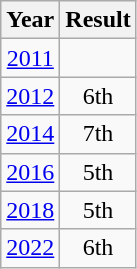<table class="wikitable" style="text-align:center">
<tr>
<th>Year</th>
<th>Result</th>
</tr>
<tr>
<td><a href='#'>2011</a></td>
<td></td>
</tr>
<tr>
<td><a href='#'>2012</a></td>
<td>6th</td>
</tr>
<tr>
<td><a href='#'>2014</a></td>
<td>7th</td>
</tr>
<tr>
<td><a href='#'>2016</a></td>
<td>5th</td>
</tr>
<tr>
<td><a href='#'>2018</a></td>
<td>5th</td>
</tr>
<tr>
<td><a href='#'>2022</a></td>
<td>6th</td>
</tr>
</table>
